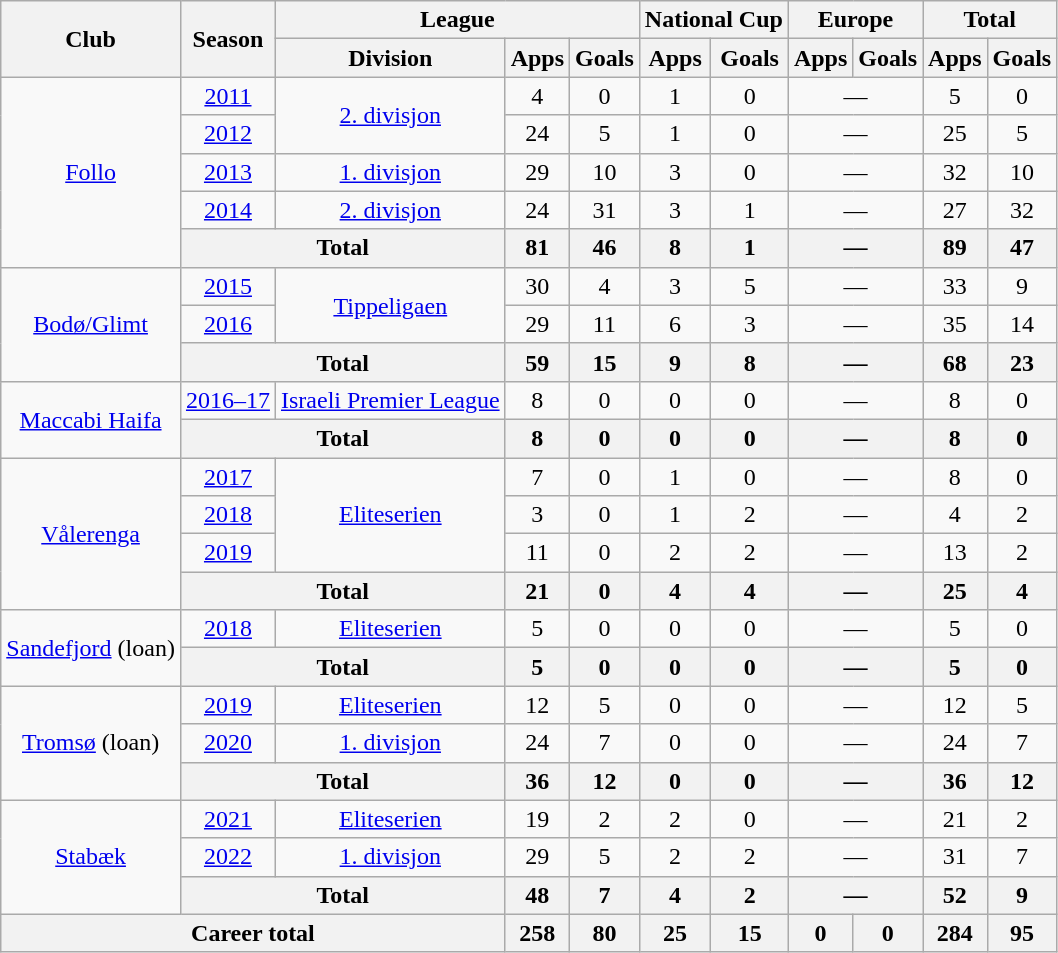<table class="wikitable" style="text-align: center;">
<tr>
<th rowspan="2">Club</th>
<th rowspan="2">Season</th>
<th colspan="3">League</th>
<th colspan="2">National Cup </th>
<th colspan="2">Europe</th>
<th colspan="2">Total</th>
</tr>
<tr>
<th>Division</th>
<th>Apps</th>
<th>Goals</th>
<th>Apps</th>
<th>Goals</th>
<th>Apps</th>
<th>Goals</th>
<th>Apps</th>
<th>Goals</th>
</tr>
<tr>
<td rowspan="5"><a href='#'>Follo</a></td>
<td><a href='#'>2011</a></td>
<td rowspan="2"><a href='#'>2. divisjon</a></td>
<td>4</td>
<td>0</td>
<td>1</td>
<td>0</td>
<td colspan="2">—</td>
<td>5</td>
<td>0</td>
</tr>
<tr>
<td><a href='#'>2012</a></td>
<td>24</td>
<td>5</td>
<td>1</td>
<td>0</td>
<td colspan="2">—</td>
<td>25</td>
<td>5</td>
</tr>
<tr>
<td><a href='#'>2013</a></td>
<td rowspan="1"><a href='#'>1. divisjon</a></td>
<td>29</td>
<td>10</td>
<td>3</td>
<td>0</td>
<td colspan="2">—</td>
<td>32</td>
<td>10</td>
</tr>
<tr>
<td><a href='#'>2014</a></td>
<td rowspan="1"><a href='#'>2. divisjon</a></td>
<td>24</td>
<td>31</td>
<td>3</td>
<td>1</td>
<td colspan="2">—</td>
<td>27</td>
<td>32</td>
</tr>
<tr>
<th colspan="2">Total</th>
<th>81</th>
<th>46</th>
<th>8</th>
<th>1</th>
<th colspan="2">—</th>
<th>89</th>
<th>47</th>
</tr>
<tr>
<td rowspan="3"><a href='#'>Bodø/Glimt</a></td>
<td><a href='#'>2015</a></td>
<td rowspan="2"><a href='#'>Tippeligaen</a></td>
<td>30</td>
<td>4</td>
<td>3</td>
<td>5</td>
<td colspan="2">—</td>
<td>33</td>
<td>9</td>
</tr>
<tr>
<td><a href='#'>2016</a></td>
<td>29</td>
<td>11</td>
<td>6</td>
<td>3</td>
<td colspan="2">—</td>
<td>35</td>
<td>14</td>
</tr>
<tr>
<th colspan="2">Total</th>
<th>59</th>
<th>15</th>
<th>9</th>
<th>8</th>
<th colspan="2">—</th>
<th>68</th>
<th>23</th>
</tr>
<tr>
<td rowspan="2"><a href='#'>Maccabi Haifa</a></td>
<td><a href='#'>2016–17</a></td>
<td rowspan="1"><a href='#'>Israeli Premier League</a></td>
<td>8</td>
<td>0</td>
<td>0</td>
<td>0</td>
<td colspan="2">—</td>
<td>8</td>
<td>0</td>
</tr>
<tr>
<th colspan="2">Total</th>
<th>8</th>
<th>0</th>
<th>0</th>
<th>0</th>
<th colspan="2">—</th>
<th>8</th>
<th>0</th>
</tr>
<tr>
<td rowspan="4"><a href='#'>Vålerenga</a></td>
<td><a href='#'>2017</a></td>
<td rowspan="3"><a href='#'>Eliteserien</a></td>
<td>7</td>
<td>0</td>
<td>1</td>
<td>0</td>
<td colspan="2">—</td>
<td>8</td>
<td>0</td>
</tr>
<tr>
<td><a href='#'>2018</a></td>
<td>3</td>
<td>0</td>
<td>1</td>
<td>2</td>
<td colspan="2">—</td>
<td>4</td>
<td>2</td>
</tr>
<tr>
<td><a href='#'>2019</a></td>
<td>11</td>
<td>0</td>
<td>2</td>
<td>2</td>
<td colspan="2">—</td>
<td>13</td>
<td>2</td>
</tr>
<tr>
<th colspan="2">Total</th>
<th>21</th>
<th>0</th>
<th>4</th>
<th>4</th>
<th colspan="2">—</th>
<th>25</th>
<th>4</th>
</tr>
<tr>
<td rowspan="2"><a href='#'>Sandefjord</a> (loan)</td>
<td><a href='#'>2018</a></td>
<td rowspan="1"><a href='#'>Eliteserien</a></td>
<td>5</td>
<td>0</td>
<td>0</td>
<td>0</td>
<td colspan="2">—</td>
<td>5</td>
<td>0</td>
</tr>
<tr>
<th colspan="2">Total</th>
<th>5</th>
<th>0</th>
<th>0</th>
<th>0</th>
<th colspan="2">—</th>
<th>5</th>
<th>0</th>
</tr>
<tr>
<td rowspan="3"><a href='#'>Tromsø</a> (loan)</td>
<td><a href='#'>2019</a></td>
<td rowspan="1"><a href='#'>Eliteserien</a></td>
<td>12</td>
<td>5</td>
<td>0</td>
<td>0</td>
<td colspan="2">—</td>
<td>12</td>
<td>5</td>
</tr>
<tr>
<td><a href='#'>2020</a></td>
<td rowspan="1"><a href='#'>1. divisjon</a></td>
<td>24</td>
<td>7</td>
<td>0</td>
<td>0</td>
<td colspan="2">—</td>
<td>24</td>
<td>7</td>
</tr>
<tr>
<th colspan="2">Total</th>
<th>36</th>
<th>12</th>
<th>0</th>
<th>0</th>
<th colspan="2">—</th>
<th>36</th>
<th>12</th>
</tr>
<tr>
<td rowspan="3"><a href='#'>Stabæk</a></td>
<td><a href='#'>2021</a></td>
<td rowspan="1"><a href='#'>Eliteserien</a></td>
<td>19</td>
<td>2</td>
<td>2</td>
<td>0</td>
<td colspan="2">—</td>
<td>21</td>
<td>2</td>
</tr>
<tr>
<td><a href='#'>2022</a></td>
<td rowspan="1"><a href='#'>1. divisjon</a></td>
<td>29</td>
<td>5</td>
<td>2</td>
<td>2</td>
<td colspan="2">—</td>
<td>31</td>
<td>7</td>
</tr>
<tr>
<th colspan="2">Total</th>
<th>48</th>
<th>7</th>
<th>4</th>
<th>2</th>
<th colspan="2">—</th>
<th>52</th>
<th>9</th>
</tr>
<tr>
<th colspan="3">Career total</th>
<th>258</th>
<th>80</th>
<th>25</th>
<th>15</th>
<th>0</th>
<th>0</th>
<th>284</th>
<th>95</th>
</tr>
</table>
